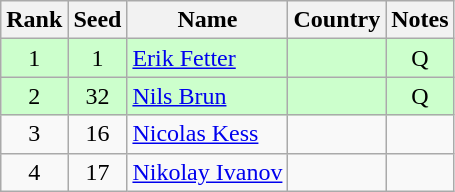<table class="wikitable" style="text-align:center;">
<tr>
<th>Rank</th>
<th>Seed</th>
<th>Name</th>
<th>Country</th>
<th>Notes</th>
</tr>
<tr bgcolor=ccffcc>
<td>1</td>
<td>1</td>
<td align=left><a href='#'>Erik Fetter</a></td>
<td align=left></td>
<td>Q</td>
</tr>
<tr bgcolor=ccffcc>
<td>2</td>
<td>32</td>
<td align=left><a href='#'>Nils Brun</a></td>
<td align=left></td>
<td>Q</td>
</tr>
<tr>
<td>3</td>
<td>16</td>
<td align=left><a href='#'>Nicolas Kess</a></td>
<td align=left></td>
<td></td>
</tr>
<tr>
<td>4</td>
<td>17</td>
<td align=left><a href='#'>Nikolay Ivanov</a></td>
<td align=left></td>
<td></td>
</tr>
</table>
